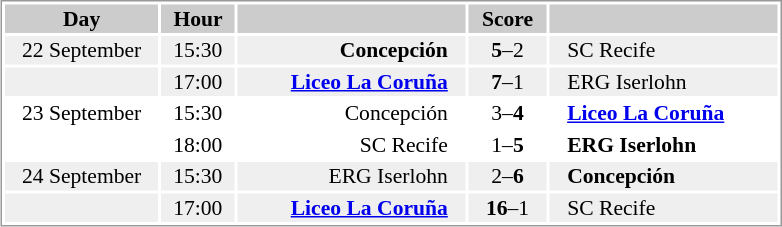<table style="border: 1px solid #999;font-size:90%;float:right; margin-left:1em">
<tr align="center" bgcolor="#cccccc">
<th width="100">  Day  </th>
<th width="30">  Hour  </th>
<th width="150"></th>
<th width="50">Score</th>
<th width="150"></th>
</tr>
<tr align="center" bgcolor="#efefef">
<td>22 September</td>
<td>15:30</td>
<td align="right"><strong>Concepción</strong>   </td>
<td><strong>5</strong>–2</td>
<td align="left">   SC Recife</td>
</tr>
<tr align="center" bgcolor="#efefef">
<td></td>
<td>17:00</td>
<td align="right"><strong><a href='#'>Liceo La Coruña</a></strong>   </td>
<td><strong>7</strong>–1</td>
<td align="left">   ERG Iserlohn</td>
</tr>
<tr align="center">
<td>23 September</td>
<td>15:30</td>
<td align="right">Concepción   </td>
<td>3–<strong>4</strong></td>
<td align="left">   <strong><a href='#'>Liceo La Coruña</a></strong></td>
</tr>
<tr align="center">
<td></td>
<td>18:00</td>
<td align="right">SC Recife   </td>
<td>1–<strong>5</strong></td>
<td align="left">   <strong>ERG Iserlohn</strong></td>
</tr>
<tr align="center" bgcolor="#efefef">
<td>24 September</td>
<td>15:30</td>
<td align="right">ERG Iserlohn   </td>
<td>2–<strong>6</strong></td>
<td align="left">   <strong>Concepción</strong></td>
</tr>
<tr align="center" bgcolor="#efefef">
<td></td>
<td>17:00</td>
<td align="right"><strong><a href='#'>Liceo La Coruña</a></strong>   </td>
<td><strong>16</strong>–1</td>
<td align="left">   SC Recife</td>
</tr>
</table>
